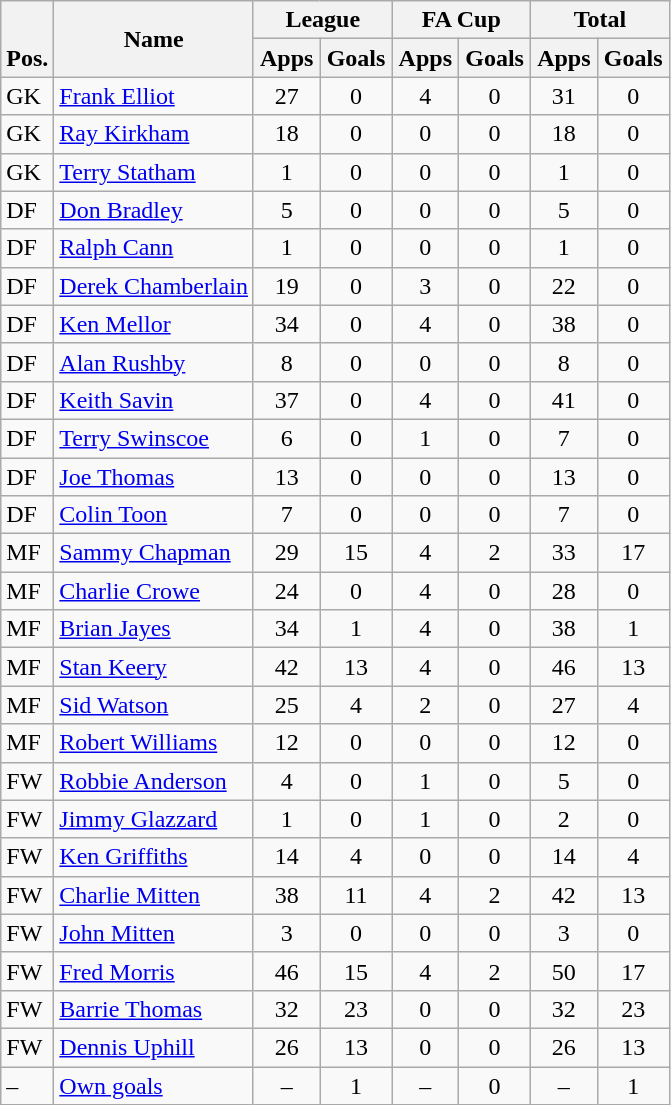<table class="wikitable" style="text-align:center">
<tr>
<th rowspan="2" valign="bottom">Pos.</th>
<th rowspan="2">Name</th>
<th colspan="2" width="85">League</th>
<th colspan="2" width="85">FA Cup</th>
<th colspan="2" width="85">Total</th>
</tr>
<tr>
<th>Apps</th>
<th>Goals</th>
<th>Apps</th>
<th>Goals</th>
<th>Apps</th>
<th>Goals</th>
</tr>
<tr>
<td align="left">GK</td>
<td align="left"> <a href='#'>Frank Elliot</a></td>
<td>27</td>
<td>0</td>
<td>4</td>
<td>0</td>
<td>31</td>
<td>0</td>
</tr>
<tr>
<td align="left">GK</td>
<td align="left"> <a href='#'>Ray Kirkham</a></td>
<td>18</td>
<td>0</td>
<td>0</td>
<td>0</td>
<td>18</td>
<td>0</td>
</tr>
<tr>
<td align="left">GK</td>
<td align="left"> <a href='#'>Terry Statham</a></td>
<td>1</td>
<td>0</td>
<td>0</td>
<td>0</td>
<td>1</td>
<td>0</td>
</tr>
<tr>
<td align="left">DF</td>
<td align="left"> <a href='#'>Don Bradley</a></td>
<td>5</td>
<td>0</td>
<td>0</td>
<td>0</td>
<td>5</td>
<td>0</td>
</tr>
<tr>
<td align="left">DF</td>
<td align="left"> <a href='#'>Ralph Cann</a></td>
<td>1</td>
<td>0</td>
<td>0</td>
<td>0</td>
<td>1</td>
<td>0</td>
</tr>
<tr>
<td align="left">DF</td>
<td align="left"> <a href='#'>Derek Chamberlain</a></td>
<td>19</td>
<td>0</td>
<td>3</td>
<td>0</td>
<td>22</td>
<td>0</td>
</tr>
<tr>
<td align="left">DF</td>
<td align="left"> <a href='#'>Ken Mellor</a></td>
<td>34</td>
<td>0</td>
<td>4</td>
<td>0</td>
<td>38</td>
<td>0</td>
</tr>
<tr>
<td align="left">DF</td>
<td align="left"> <a href='#'>Alan Rushby</a></td>
<td>8</td>
<td>0</td>
<td>0</td>
<td>0</td>
<td>8</td>
<td>0</td>
</tr>
<tr>
<td align="left">DF</td>
<td align="left"> <a href='#'>Keith Savin</a></td>
<td>37</td>
<td>0</td>
<td>4</td>
<td>0</td>
<td>41</td>
<td>0</td>
</tr>
<tr>
<td align="left">DF</td>
<td align="left"> <a href='#'>Terry Swinscoe</a></td>
<td>6</td>
<td>0</td>
<td>1</td>
<td>0</td>
<td>7</td>
<td>0</td>
</tr>
<tr>
<td align="left">DF</td>
<td align="left"> <a href='#'>Joe Thomas</a></td>
<td>13</td>
<td>0</td>
<td>0</td>
<td>0</td>
<td>13</td>
<td>0</td>
</tr>
<tr>
<td align="left">DF</td>
<td align="left"> <a href='#'>Colin Toon</a></td>
<td>7</td>
<td>0</td>
<td>0</td>
<td>0</td>
<td>7</td>
<td>0</td>
</tr>
<tr>
<td align="left">MF</td>
<td align="left"> <a href='#'>Sammy Chapman</a></td>
<td>29</td>
<td>15</td>
<td>4</td>
<td>2</td>
<td>33</td>
<td>17</td>
</tr>
<tr>
<td align="left">MF</td>
<td align="left"> <a href='#'>Charlie Crowe</a></td>
<td>24</td>
<td>0</td>
<td>4</td>
<td>0</td>
<td>28</td>
<td>0</td>
</tr>
<tr>
<td align="left">MF</td>
<td align="left"> <a href='#'>Brian Jayes</a></td>
<td>34</td>
<td>1</td>
<td>4</td>
<td>0</td>
<td>38</td>
<td>1</td>
</tr>
<tr>
<td align="left">MF</td>
<td align="left"> <a href='#'>Stan Keery</a></td>
<td>42</td>
<td>13</td>
<td>4</td>
<td>0</td>
<td>46</td>
<td>13</td>
</tr>
<tr>
<td align="left">MF</td>
<td align="left"> <a href='#'>Sid Watson</a></td>
<td>25</td>
<td>4</td>
<td>2</td>
<td>0</td>
<td>27</td>
<td>4</td>
</tr>
<tr>
<td align="left">MF</td>
<td align="left"> <a href='#'>Robert Williams</a></td>
<td>12</td>
<td>0</td>
<td>0</td>
<td>0</td>
<td>12</td>
<td>0</td>
</tr>
<tr>
<td align="left">FW</td>
<td align="left"> <a href='#'>Robbie Anderson</a></td>
<td>4</td>
<td>0</td>
<td>1</td>
<td>0</td>
<td>5</td>
<td>0</td>
</tr>
<tr>
<td align="left">FW</td>
<td align="left"> <a href='#'>Jimmy Glazzard</a></td>
<td>1</td>
<td>0</td>
<td>1</td>
<td>0</td>
<td>2</td>
<td>0</td>
</tr>
<tr>
<td align="left">FW</td>
<td align="left"> <a href='#'>Ken Griffiths</a></td>
<td>14</td>
<td>4</td>
<td>0</td>
<td>0</td>
<td>14</td>
<td>4</td>
</tr>
<tr>
<td align="left">FW</td>
<td align="left"> <a href='#'>Charlie Mitten</a></td>
<td>38</td>
<td>11</td>
<td>4</td>
<td>2</td>
<td>42</td>
<td>13</td>
</tr>
<tr>
<td align="left">FW</td>
<td align="left"> <a href='#'>John Mitten</a></td>
<td>3</td>
<td>0</td>
<td>0</td>
<td>0</td>
<td>3</td>
<td>0</td>
</tr>
<tr>
<td align="left">FW</td>
<td align="left"> <a href='#'>Fred Morris</a></td>
<td>46</td>
<td>15</td>
<td>4</td>
<td>2</td>
<td>50</td>
<td>17</td>
</tr>
<tr>
<td align="left">FW</td>
<td align="left"> <a href='#'>Barrie Thomas</a></td>
<td>32</td>
<td>23</td>
<td>0</td>
<td>0</td>
<td>32</td>
<td>23</td>
</tr>
<tr>
<td align="left">FW</td>
<td align="left"> <a href='#'>Dennis Uphill</a></td>
<td>26</td>
<td>13</td>
<td>0</td>
<td>0</td>
<td>26</td>
<td>13</td>
</tr>
<tr>
<td align="left">–</td>
<td align="left"><a href='#'>Own goals</a></td>
<td>–</td>
<td>1</td>
<td>–</td>
<td>0</td>
<td>–</td>
<td>1</td>
</tr>
</table>
